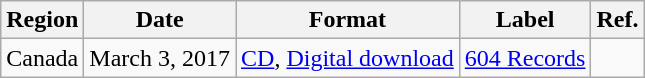<table class="wikitable">
<tr>
<th>Region</th>
<th>Date</th>
<th>Format</th>
<th>Label</th>
<th>Ref.</th>
</tr>
<tr>
<td>Canada</td>
<td>March 3, 2017</td>
<td><a href='#'>CD</a>, <a href='#'>Digital download</a></td>
<td><a href='#'>604 Records</a></td>
<td></td>
</tr>
</table>
